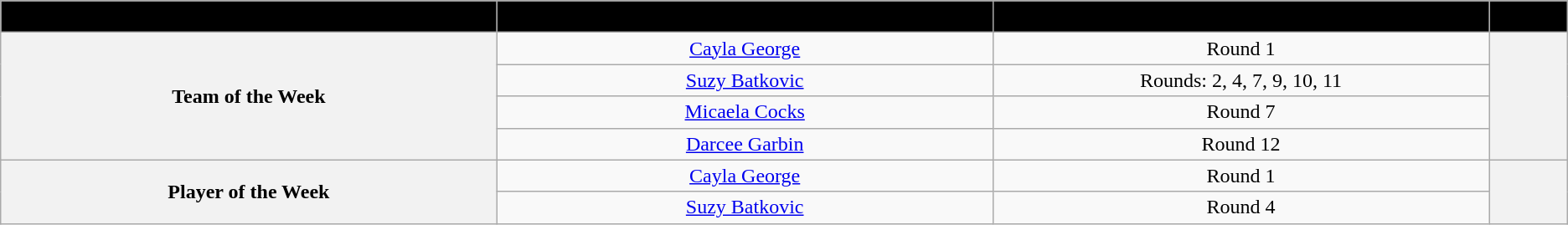<table class="wikitable sortable sortable" style="text-align: center">
<tr>
<th style="background:black" width="10%"><span>Award</span></th>
<th style="background:black" width="10%"><span>Recipient</span></th>
<th style="background:black" width="10%"><span>Round(s) / Date</span></th>
<th style="background:black" width="1%" class="unsortable"><span>Ref.</span></th>
</tr>
<tr>
<th rowspan=4>Team of the Week</th>
<td><a href='#'>Cayla George</a></td>
<td>Round 1</td>
<th rowspan=4></th>
</tr>
<tr>
<td><a href='#'>Suzy Batkovic</a></td>
<td>Rounds: 2, 4, 7, 9, 10, 11</td>
</tr>
<tr>
<td><a href='#'>Micaela Cocks</a></td>
<td>Round 7</td>
</tr>
<tr>
<td><a href='#'>Darcee Garbin</a></td>
<td>Round 12</td>
</tr>
<tr>
<th rowspan=2>Player of the Week</th>
<td><a href='#'>Cayla George</a></td>
<td>Round 1</td>
<th rowspan=2></th>
</tr>
<tr>
<td><a href='#'>Suzy Batkovic</a></td>
<td>Round 4</td>
</tr>
</table>
